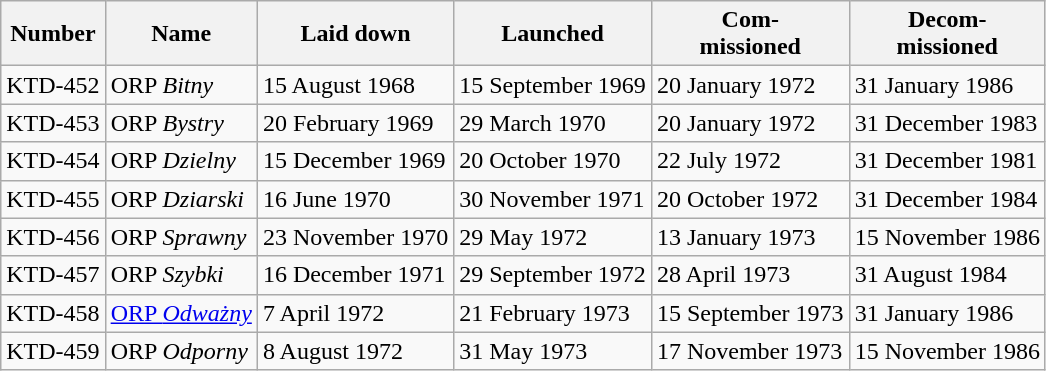<table class="wikitable">
<tr>
<th>Number</th>
<th>Name</th>
<th>Laid down</th>
<th>Launched</th>
<th>Com-<br>missioned</th>
<th>Decom-<br>missioned</th>
</tr>
<tr>
<td>KTD-452</td>
<td>ORP <em>Bitny</em></td>
<td>15 August 1968</td>
<td>15 September 1969</td>
<td>20 January 1972</td>
<td>31 January 1986</td>
</tr>
<tr>
<td>KTD-453</td>
<td>ORP <em>Bystry</em></td>
<td>20 February 1969</td>
<td>29 March 1970</td>
<td>20 January 1972</td>
<td>31 December 1983</td>
</tr>
<tr>
<td>KTD-454</td>
<td>ORP <em>Dzielny</em></td>
<td>15 December 1969</td>
<td>20 October 1970</td>
<td>22 July 1972</td>
<td>31 December 1981</td>
</tr>
<tr>
<td>KTD-455</td>
<td>ORP <em>Dziarski</em></td>
<td>16 June 1970</td>
<td>30 November 1971</td>
<td>20 October 1972</td>
<td>31 December 1984</td>
</tr>
<tr>
<td>KTD-456</td>
<td>ORP <em>Sprawny</em></td>
<td>23 November 1970</td>
<td>29 May 1972</td>
<td>13 January 1973</td>
<td>15 November 1986</td>
</tr>
<tr>
<td>KTD-457</td>
<td>ORP <em>Szybki</em></td>
<td>16 December 1971</td>
<td>29 September 1972</td>
<td>28 April 1973</td>
<td>31 August 1984</td>
</tr>
<tr>
<td>KTD-458</td>
<td><a href='#'>ORP <em>Odważny</em></a></td>
<td>7 April 1972</td>
<td>21 February 1973</td>
<td>15 September 1973</td>
<td>31 January 1986</td>
</tr>
<tr>
<td>KTD-459</td>
<td>ORP <em>Odporny</em></td>
<td>8 August 1972</td>
<td>31 May 1973</td>
<td>17 November 1973</td>
<td>15 November 1986</td>
</tr>
</table>
